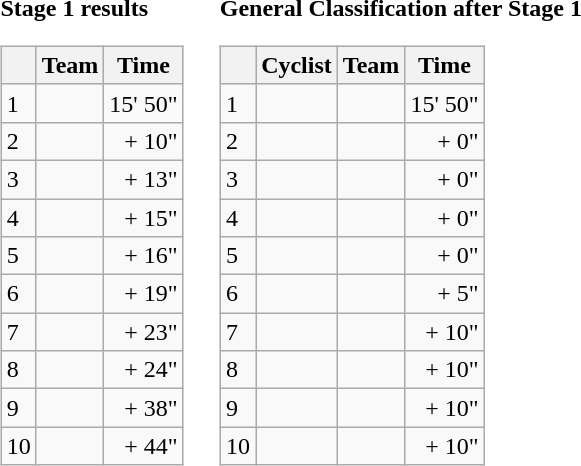<table>
<tr>
<td><strong>Stage 1 results</strong><br><table class="wikitable">
<tr>
<th></th>
<th>Team</th>
<th>Time</th>
</tr>
<tr>
<td>1</td>
<td></td>
<td align="right">15' 50"</td>
</tr>
<tr>
<td>2</td>
<td></td>
<td align="right">+ 10"</td>
</tr>
<tr>
<td>3</td>
<td></td>
<td align="right">+ 13"</td>
</tr>
<tr>
<td>4</td>
<td></td>
<td align="right">+ 15"</td>
</tr>
<tr>
<td>5</td>
<td></td>
<td align="right">+ 16"</td>
</tr>
<tr>
<td>6</td>
<td></td>
<td align="right">+ 19"</td>
</tr>
<tr>
<td>7</td>
<td></td>
<td align="right">+ 23"</td>
</tr>
<tr>
<td>8</td>
<td></td>
<td align="right">+ 24"</td>
</tr>
<tr>
<td>9</td>
<td></td>
<td align="right">+ 38"</td>
</tr>
<tr>
<td>10</td>
<td></td>
<td align="right">+ 44"</td>
</tr>
</table>
</td>
<td></td>
<td><strong>General Classification after Stage 1</strong><br><table class="wikitable">
<tr>
<th></th>
<th>Cyclist</th>
<th>Team</th>
<th>Time</th>
</tr>
<tr>
<td>1</td>
<td> </td>
<td></td>
<td align="right">15' 50"</td>
</tr>
<tr>
<td>2</td>
<td></td>
<td></td>
<td align="right">+ 0"</td>
</tr>
<tr>
<td>3</td>
<td></td>
<td></td>
<td align="right">+ 0"</td>
</tr>
<tr>
<td>4</td>
<td></td>
<td></td>
<td align="right">+ 0"</td>
</tr>
<tr>
<td>5</td>
<td></td>
<td></td>
<td align="right">+ 0"</td>
</tr>
<tr>
<td>6</td>
<td></td>
<td></td>
<td align="right">+ 5"</td>
</tr>
<tr>
<td>7</td>
<td></td>
<td></td>
<td align="right">+ 10"</td>
</tr>
<tr>
<td>8</td>
<td></td>
<td></td>
<td align="right">+ 10"</td>
</tr>
<tr>
<td>9</td>
<td></td>
<td></td>
<td align="right">+ 10"</td>
</tr>
<tr>
<td>10</td>
<td></td>
<td></td>
<td align="right">+ 10"</td>
</tr>
</table>
</td>
</tr>
</table>
